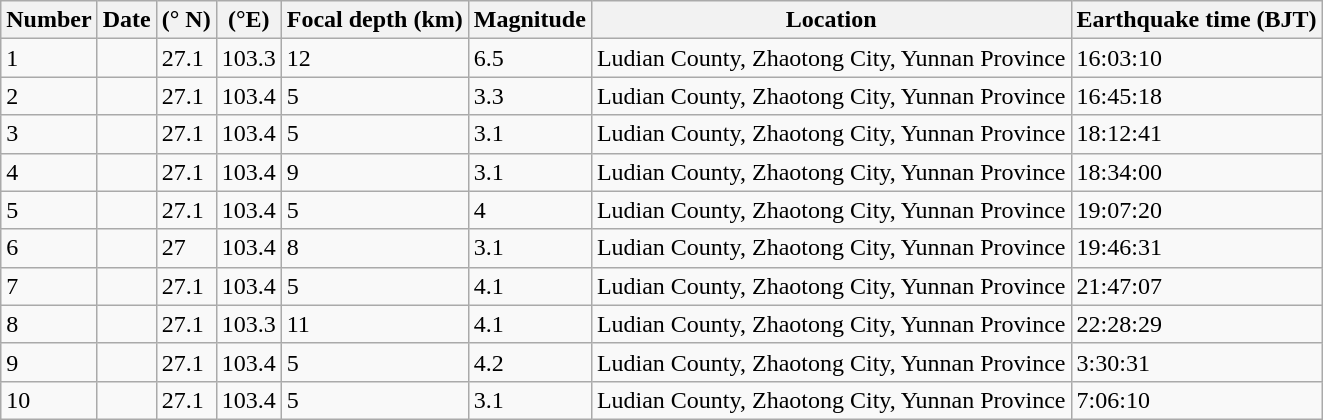<table class="wikitable">
<tr>
<th>Number</th>
<th>Date</th>
<th>(° N)</th>
<th>(°E)</th>
<th>Focal depth (km)</th>
<th>Magnitude</th>
<th>Location</th>
<th>Earthquake time (BJT)</th>
</tr>
<tr>
<td>1</td>
<td></td>
<td>27.1</td>
<td>103.3</td>
<td>12</td>
<td>6.5</td>
<td>Ludian County, Zhaotong City, Yunnan Province</td>
<td>16:03:10</td>
</tr>
<tr>
<td>2</td>
<td></td>
<td>27.1</td>
<td>103.4</td>
<td>5</td>
<td>3.3</td>
<td>Ludian County, Zhaotong City, Yunnan Province</td>
<td>16:45:18</td>
</tr>
<tr>
<td>3</td>
<td></td>
<td>27.1</td>
<td>103.4</td>
<td>5</td>
<td>3.1</td>
<td>Ludian County, Zhaotong City, Yunnan Province</td>
<td>18:12:41</td>
</tr>
<tr>
<td>4</td>
<td></td>
<td>27.1</td>
<td>103.4</td>
<td>9</td>
<td>3.1</td>
<td>Ludian County, Zhaotong City, Yunnan Province</td>
<td>18:34:00</td>
</tr>
<tr>
<td>5</td>
<td></td>
<td>27.1</td>
<td>103.4</td>
<td>5</td>
<td>4</td>
<td>Ludian County, Zhaotong City, Yunnan Province</td>
<td>19:07:20</td>
</tr>
<tr>
<td>6</td>
<td></td>
<td>27</td>
<td>103.4</td>
<td>8</td>
<td>3.1</td>
<td>Ludian County, Zhaotong City, Yunnan Province</td>
<td>19:46:31</td>
</tr>
<tr>
<td>7</td>
<td></td>
<td>27.1</td>
<td>103.4</td>
<td>5</td>
<td>4.1</td>
<td>Ludian County, Zhaotong City, Yunnan Province</td>
<td>21:47:07</td>
</tr>
<tr>
<td>8</td>
<td></td>
<td>27.1</td>
<td>103.3</td>
<td>11</td>
<td>4.1</td>
<td>Ludian County, Zhaotong City, Yunnan Province</td>
<td>22:28:29</td>
</tr>
<tr>
<td>9</td>
<td></td>
<td>27.1</td>
<td>103.4</td>
<td>5</td>
<td>4.2</td>
<td>Ludian County, Zhaotong City, Yunnan Province</td>
<td>3:30:31</td>
</tr>
<tr>
<td>10</td>
<td></td>
<td>27.1</td>
<td>103.4</td>
<td>5</td>
<td>3.1</td>
<td>Ludian County, Zhaotong City, Yunnan Province</td>
<td>7:06:10</td>
</tr>
</table>
